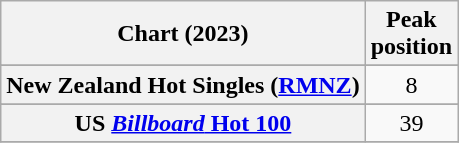<table class="wikitable sortable plainrowheaders" style="text-align:center">
<tr>
<th scope="col">Chart (2023)</th>
<th scope="col">Peak<br>position</th>
</tr>
<tr>
</tr>
<tr>
</tr>
<tr>
<th scope="row">New Zealand Hot Singles (<a href='#'>RMNZ</a>)</th>
<td>8</td>
</tr>
<tr>
</tr>
<tr>
<th scope="row">US <a href='#'><em>Billboard</em> Hot 100</a></th>
<td>39</td>
</tr>
<tr>
</tr>
</table>
